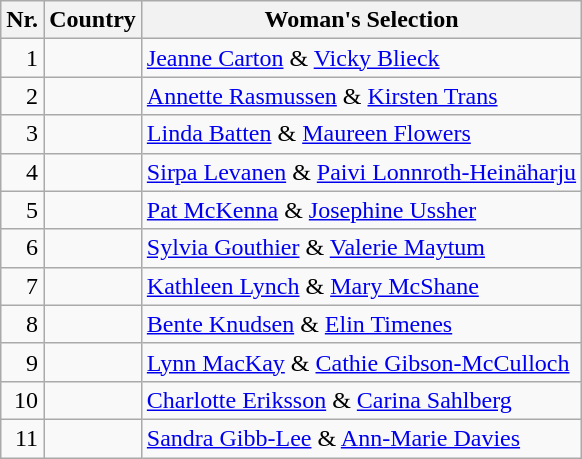<table class="wikitable">
<tr>
<th>Nr.</th>
<th>Country</th>
<th>Woman's Selection</th>
</tr>
<tr>
<td align=right>1</td>
<td></td>
<td><a href='#'>Jeanne Carton</a> & <a href='#'>Vicky Blieck</a></td>
</tr>
<tr>
<td align=right>2</td>
<td></td>
<td><a href='#'>Annette Rasmussen</a> & <a href='#'>Kirsten Trans</a></td>
</tr>
<tr>
<td align=right>3</td>
<td></td>
<td><a href='#'>Linda Batten</a> & <a href='#'>Maureen Flowers</a></td>
</tr>
<tr>
<td align=right>4</td>
<td></td>
<td><a href='#'>Sirpa Levanen</a> & <a href='#'>Paivi Lonnroth-Heinäharju</a></td>
</tr>
<tr>
<td align=right>5</td>
<td></td>
<td><a href='#'>Pat McKenna</a> & <a href='#'>Josephine Ussher</a></td>
</tr>
<tr>
<td align=right>6</td>
<td></td>
<td><a href='#'>Sylvia Gouthier</a> & <a href='#'>Valerie Maytum</a></td>
</tr>
<tr>
<td align=right>7</td>
<td></td>
<td><a href='#'>Kathleen Lynch</a> & <a href='#'>Mary McShane</a></td>
</tr>
<tr>
<td align=right>8</td>
<td></td>
<td><a href='#'>Bente Knudsen</a> & <a href='#'>Elin Timenes</a></td>
</tr>
<tr>
<td align=right>9</td>
<td></td>
<td><a href='#'>Lynn MacKay</a> & <a href='#'>Cathie Gibson-McCulloch</a></td>
</tr>
<tr>
<td align=right>10</td>
<td></td>
<td><a href='#'>Charlotte Eriksson</a> & <a href='#'>Carina Sahlberg</a></td>
</tr>
<tr>
<td align=right>11</td>
<td></td>
<td><a href='#'>Sandra Gibb-Lee</a> & <a href='#'>Ann-Marie Davies</a></td>
</tr>
</table>
